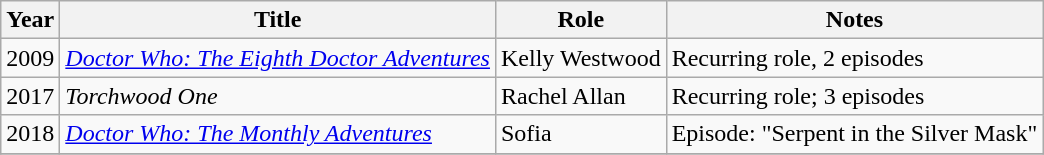<table class="wikitable sortable">
<tr>
<th>Year</th>
<th>Title</th>
<th>Role</th>
<th>Notes</th>
</tr>
<tr>
<td>2009</td>
<td><em><a href='#'>Doctor Who: The Eighth Doctor Adventures</a></em></td>
<td>Kelly Westwood</td>
<td>Recurring role, 2 episodes</td>
</tr>
<tr>
<td>2017</td>
<td><em>Torchwood One</em></td>
<td>Rachel Allan</td>
<td>Recurring role; 3 episodes</td>
</tr>
<tr>
<td>2018</td>
<td><em><a href='#'>Doctor Who: The Monthly Adventures</a></em></td>
<td>Sofia</td>
<td>Episode: "Serpent in the Silver Mask"</td>
</tr>
<tr>
</tr>
</table>
